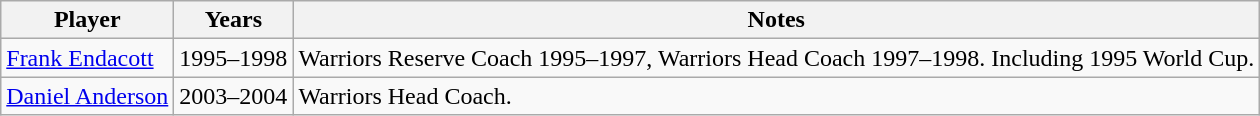<table class="wikitable sortable">
<tr>
<th>Player</th>
<th>Years</th>
<th>Notes</th>
</tr>
<tr>
<td><a href='#'>Frank Endacott</a></td>
<td>1995–1998</td>
<td>Warriors Reserve Coach 1995–1997, Warriors Head Coach 1997–1998. Including 1995 World Cup.</td>
</tr>
<tr>
<td><a href='#'>Daniel Anderson</a></td>
<td>2003–2004</td>
<td>Warriors Head Coach.</td>
</tr>
</table>
